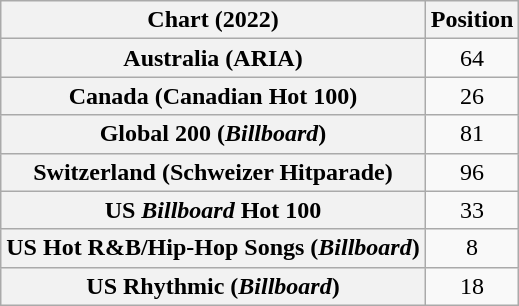<table class="wikitable sortable plainrowheaders" style="text-align:center">
<tr>
<th scope="col">Chart (2022)</th>
<th scope="col">Position</th>
</tr>
<tr>
<th scope="row">Australia (ARIA)</th>
<td>64</td>
</tr>
<tr>
<th scope="row">Canada (Canadian Hot 100)</th>
<td>26</td>
</tr>
<tr>
<th scope="row">Global 200 (<em>Billboard</em>)</th>
<td>81</td>
</tr>
<tr>
<th scope="row">Switzerland (Schweizer Hitparade)</th>
<td>96</td>
</tr>
<tr>
<th scope="row">US <em>Billboard</em> Hot 100</th>
<td>33</td>
</tr>
<tr>
<th scope="row">US Hot R&B/Hip-Hop Songs (<em>Billboard</em>)</th>
<td>8</td>
</tr>
<tr>
<th scope="row">US Rhythmic (<em>Billboard</em>)</th>
<td>18</td>
</tr>
</table>
